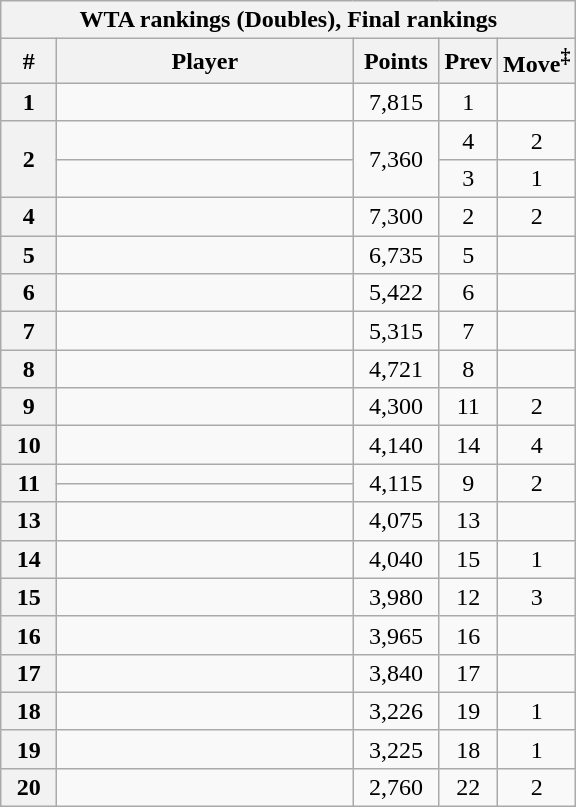<table class="wikitable sortable" style="text-align:center">
<tr>
<th colspan="5">WTA rankings (Doubles), Final rankings</th>
</tr>
<tr>
<th style="width:30px;">#</th>
<th style="width:190px;">Player</th>
<th style="width:50px;">Points</th>
<th style="width:30px;">Prev</th>
<th style="width:40px;">Move<sup>‡</sup></th>
</tr>
<tr>
<th>1</th>
<td align=left></td>
<td>7,815</td>
<td>1</td>
<td></td>
</tr>
<tr>
<th rowspan=2>2</th>
<td align=left></td>
<td rowspan=2>7,360</td>
<td>4</td>
<td> 2</td>
</tr>
<tr>
<td align=left></td>
<td>3</td>
<td> 1</td>
</tr>
<tr>
<th>4</th>
<td align=left></td>
<td>7,300</td>
<td>2</td>
<td> 2</td>
</tr>
<tr>
<th>5</th>
<td align=left></td>
<td>6,735</td>
<td>5</td>
<td></td>
</tr>
<tr>
<th>6</th>
<td align=left></td>
<td>5,422</td>
<td>6</td>
<td></td>
</tr>
<tr>
<th>7</th>
<td align=left></td>
<td>5,315</td>
<td>7</td>
<td></td>
</tr>
<tr>
<th>8</th>
<td align=left></td>
<td>4,721</td>
<td>8</td>
<td></td>
</tr>
<tr>
<th>9</th>
<td align=left></td>
<td>4,300</td>
<td>11</td>
<td> 2</td>
</tr>
<tr>
<th>10</th>
<td align=left></td>
<td>4,140</td>
<td>14</td>
<td> 4</td>
</tr>
<tr>
<th rowspan=2>11</th>
<td align=left></td>
<td rowspan=2>4,115</td>
<td rowspan=2>9</td>
<td rowspan=2> 2</td>
</tr>
<tr>
<td align=left></td>
</tr>
<tr>
<th>13</th>
<td align=left></td>
<td>4,075</td>
<td>13</td>
<td></td>
</tr>
<tr>
<th>14</th>
<td align=left></td>
<td>4,040</td>
<td>15</td>
<td> 1</td>
</tr>
<tr>
<th>15</th>
<td align=left></td>
<td>3,980</td>
<td>12</td>
<td> 3</td>
</tr>
<tr>
<th>16</th>
<td align=left></td>
<td>3,965</td>
<td>16</td>
<td></td>
</tr>
<tr>
<th>17</th>
<td align=left></td>
<td>3,840</td>
<td>17</td>
<td></td>
</tr>
<tr>
<th>18</th>
<td align=left></td>
<td>3,226</td>
<td>19</td>
<td> 1</td>
</tr>
<tr>
<th>19</th>
<td align=left></td>
<td>3,225</td>
<td>18</td>
<td> 1</td>
</tr>
<tr>
<th>20</th>
<td align=left></td>
<td>2,760</td>
<td>22</td>
<td> 2</td>
</tr>
</table>
